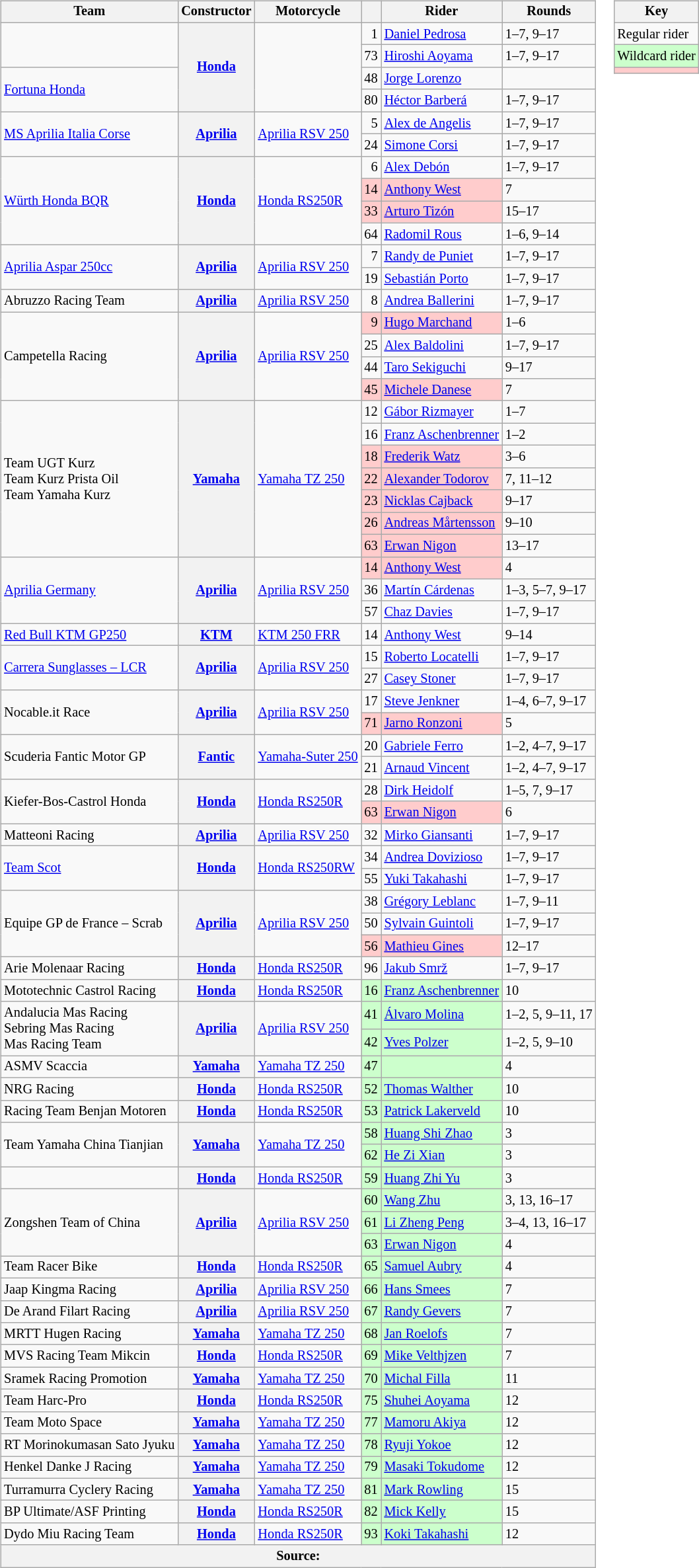<table>
<tr>
<td><br><table class="wikitable" style="font-size: 85%">
<tr>
<th>Team</th>
<th>Constructor</th>
<th>Motorcycle</th>
<th></th>
<th>Rider</th>
<th>Rounds</th>
</tr>
<tr>
<td rowspan=2></td>
<th rowspan=4><a href='#'>Honda</a></th>
<td rowspan=4></td>
<td align=right>1</td>
<td> <a href='#'>Daniel Pedrosa</a></td>
<td>1–7, 9–17</td>
</tr>
<tr>
<td align=right>73</td>
<td> <a href='#'>Hiroshi Aoyama</a></td>
<td>1–7, 9–17</td>
</tr>
<tr>
<td rowspan=2><a href='#'>Fortuna Honda</a></td>
<td align=right>48</td>
<td> <a href='#'>Jorge Lorenzo</a></td>
<td></td>
</tr>
<tr>
<td align=right>80</td>
<td> <a href='#'>Héctor Barberá</a></td>
<td>1–7, 9–17</td>
</tr>
<tr>
<td rowspan=2><a href='#'>MS Aprilia Italia Corse</a></td>
<th rowspan=2><a href='#'>Aprilia</a></th>
<td rowspan=2><a href='#'>Aprilia RSV 250</a></td>
<td align=right>5</td>
<td> <a href='#'>Alex de Angelis</a></td>
<td>1–7, 9–17</td>
</tr>
<tr>
<td align=right>24</td>
<td> <a href='#'>Simone Corsi</a></td>
<td>1–7, 9–17</td>
</tr>
<tr>
<td rowspan=4><a href='#'>Würth Honda BQR</a></td>
<th rowspan=4><a href='#'>Honda</a></th>
<td rowspan=4><a href='#'>Honda RS250R</a></td>
<td align=right>6</td>
<td> <a href='#'>Alex Debón</a></td>
<td>1–7, 9–17</td>
</tr>
<tr>
<td style="background:#ffcccc;" align=right>14</td>
<td style="background:#ffcccc;"> <a href='#'>Anthony West</a></td>
<td>7</td>
</tr>
<tr>
<td style="background:#ffcccc;" align=right>33</td>
<td style="background:#ffcccc;"> <a href='#'>Arturo Tizón</a></td>
<td>15–17</td>
</tr>
<tr>
<td align=right>64</td>
<td> <a href='#'>Radomil Rous</a></td>
<td>1–6, 9–14</td>
</tr>
<tr>
<td rowspan=2><a href='#'>Aprilia Aspar 250cc</a></td>
<th rowspan=2><a href='#'>Aprilia</a></th>
<td rowspan=2><a href='#'>Aprilia RSV 250</a></td>
<td align=right>7</td>
<td> <a href='#'>Randy de Puniet</a></td>
<td>1–7, 9–17</td>
</tr>
<tr>
<td align=right>19</td>
<td> <a href='#'>Sebastián Porto</a></td>
<td>1–7, 9–17</td>
</tr>
<tr>
<td>Abruzzo Racing Team</td>
<th><a href='#'>Aprilia</a></th>
<td><a href='#'>Aprilia RSV 250</a></td>
<td align=right>8</td>
<td> <a href='#'>Andrea Ballerini</a></td>
<td>1–7, 9–17</td>
</tr>
<tr>
<td rowspan=4>Campetella Racing</td>
<th rowspan=4><a href='#'>Aprilia</a></th>
<td rowspan=4><a href='#'>Aprilia RSV 250</a></td>
<td style="background:#ffcccc;" align=right>9</td>
<td style="background:#ffcccc;"> <a href='#'>Hugo Marchand</a></td>
<td>1–6</td>
</tr>
<tr>
<td align=right>25</td>
<td> <a href='#'>Alex Baldolini</a></td>
<td>1–7, 9–17</td>
</tr>
<tr>
<td align=right>44</td>
<td> <a href='#'>Taro Sekiguchi</a></td>
<td>9–17</td>
</tr>
<tr>
<td style="background:#ffcccc;" align=right>45</td>
<td style="background:#ffcccc;"> <a href='#'>Michele Danese</a></td>
<td>7</td>
</tr>
<tr>
<td rowspan=7>Team UGT Kurz<br>Team Kurz Prista Oil<br>Team Yamaha Kurz</td>
<th rowspan=7><a href='#'>Yamaha</a></th>
<td rowspan=7><a href='#'>Yamaha TZ 250</a></td>
<td align=right>12</td>
<td> <a href='#'>Gábor Rizmayer</a></td>
<td>1–7</td>
</tr>
<tr>
<td align=right>16</td>
<td> <a href='#'>Franz Aschenbrenner</a></td>
<td>1–2</td>
</tr>
<tr>
<td style="background:#ffcccc;" align=right>18</td>
<td style="background:#ffcccc;"> <a href='#'>Frederik Watz</a></td>
<td>3–6</td>
</tr>
<tr>
<td style="background:#ffcccc;" align=right>22</td>
<td style="background:#ffcccc;"> <a href='#'>Alexander Todorov</a></td>
<td>7, 11–12</td>
</tr>
<tr>
<td style="background:#ffcccc;" align=right>23</td>
<td style="background:#ffcccc;"> <a href='#'>Nicklas Cajback</a></td>
<td>9–17</td>
</tr>
<tr>
<td style="background:#ffcccc;" align=right>26</td>
<td style="background:#ffcccc;"> <a href='#'>Andreas Mårtensson</a></td>
<td>9–10</td>
</tr>
<tr>
<td style="background:#ffcccc;" align=right>63</td>
<td style="background:#ffcccc;"> <a href='#'>Erwan Nigon</a></td>
<td>13–17</td>
</tr>
<tr>
<td rowspan=3><a href='#'>Aprilia Germany</a></td>
<th rowspan=3><a href='#'>Aprilia</a></th>
<td rowspan=3><a href='#'>Aprilia RSV 250</a></td>
<td style="background:#ffcccc;" align=right>14</td>
<td style="background:#ffcccc;"> <a href='#'>Anthony West</a></td>
<td>4</td>
</tr>
<tr>
<td align=right>36</td>
<td> <a href='#'>Martín Cárdenas</a></td>
<td>1–3, 5–7, 9–17</td>
</tr>
<tr>
<td align=right>57</td>
<td> <a href='#'>Chaz Davies</a></td>
<td>1–7, 9–17</td>
</tr>
<tr>
<td><a href='#'>Red Bull KTM GP250</a></td>
<th><a href='#'>KTM</a></th>
<td><a href='#'>KTM 250 FRR</a></td>
<td align=right>14</td>
<td> <a href='#'>Anthony West</a></td>
<td>9–14</td>
</tr>
<tr>
<td rowspan=2><a href='#'>Carrera Sunglasses – LCR</a></td>
<th rowspan=2><a href='#'>Aprilia</a></th>
<td rowspan=2><a href='#'>Aprilia RSV 250</a></td>
<td align=right>15</td>
<td> <a href='#'>Roberto Locatelli</a></td>
<td>1–7, 9–17</td>
</tr>
<tr>
<td align=right>27</td>
<td> <a href='#'>Casey Stoner</a></td>
<td>1–7, 9–17</td>
</tr>
<tr>
<td rowspan=2>Nocable.it Race</td>
<th rowspan=2><a href='#'>Aprilia</a></th>
<td rowspan=2><a href='#'>Aprilia RSV 250</a></td>
<td align=right>17</td>
<td> <a href='#'>Steve Jenkner</a></td>
<td>1–4, 6–7, 9–17</td>
</tr>
<tr>
<td style="background:#ffcccc;" align=right>71</td>
<td style="background:#ffcccc;"> <a href='#'>Jarno Ronzoni</a></td>
<td>5</td>
</tr>
<tr>
<td rowspan=2>Scuderia Fantic Motor GP</td>
<th rowspan=2><a href='#'>Fantic</a></th>
<td rowspan=2><a href='#'>Yamaha-Suter 250</a></td>
<td align=right>20</td>
<td> <a href='#'>Gabriele Ferro</a></td>
<td>1–2, 4–7, 9–17</td>
</tr>
<tr>
<td align=right>21</td>
<td> <a href='#'>Arnaud Vincent</a></td>
<td>1–2, 4–7, 9–17</td>
</tr>
<tr>
<td rowspan=2>Kiefer-Bos-Castrol Honda</td>
<th rowspan=2><a href='#'>Honda</a></th>
<td rowspan=2><a href='#'>Honda RS250R</a></td>
<td align=right>28</td>
<td> <a href='#'>Dirk Heidolf</a></td>
<td>1–5, 7, 9–17</td>
</tr>
<tr>
<td style="background:#ffcccc;" align=right>63</td>
<td style="background:#ffcccc;"> <a href='#'>Erwan Nigon</a></td>
<td>6</td>
</tr>
<tr>
<td>Matteoni Racing</td>
<th><a href='#'>Aprilia</a></th>
<td><a href='#'>Aprilia RSV 250</a></td>
<td align=right>32</td>
<td> <a href='#'>Mirko Giansanti</a></td>
<td>1–7, 9–17</td>
</tr>
<tr>
<td rowspan=2><a href='#'>Team Scot</a></td>
<th rowspan=2><a href='#'>Honda</a></th>
<td rowspan=2><a href='#'>Honda RS250RW</a></td>
<td align=right>34</td>
<td> <a href='#'>Andrea Dovizioso</a></td>
<td>1–7, 9–17</td>
</tr>
<tr>
<td align=right>55</td>
<td> <a href='#'>Yuki Takahashi</a></td>
<td>1–7, 9–17</td>
</tr>
<tr>
<td rowspan=3>Equipe GP de France – Scrab</td>
<th rowspan=3><a href='#'>Aprilia</a></th>
<td rowspan=3><a href='#'>Aprilia RSV 250</a></td>
<td align=right>38</td>
<td> <a href='#'>Grégory Leblanc</a></td>
<td>1–7, 9–11</td>
</tr>
<tr>
<td align=right>50</td>
<td> <a href='#'>Sylvain Guintoli</a></td>
<td>1–7, 9–17</td>
</tr>
<tr>
<td style="background:#ffcccc;" align=right>56</td>
<td style="background:#ffcccc;"> <a href='#'>Mathieu Gines</a></td>
<td>12–17</td>
</tr>
<tr>
<td>Arie Molenaar Racing</td>
<th><a href='#'>Honda</a></th>
<td><a href='#'>Honda RS250R</a></td>
<td align=right>96</td>
<td> <a href='#'>Jakub Smrž</a></td>
<td>1–7, 9–17</td>
</tr>
<tr>
<td>Mototechnic Castrol Racing</td>
<th><a href='#'>Honda</a></th>
<td><a href='#'>Honda RS250R</a></td>
<td style="background:#ccffcc;" align=right>16</td>
<td style="background:#ccffcc;"> <a href='#'>Franz Aschenbrenner</a></td>
<td>10</td>
</tr>
<tr>
<td rowspan=2>Andalucia Mas Racing<br>Sebring Mas Racing<br>Mas Racing Team</td>
<th rowspan=2><a href='#'>Aprilia</a></th>
<td rowspan=2><a href='#'>Aprilia RSV 250</a></td>
<td style="background:#ccffcc;" align=right>41</td>
<td style="background:#ccffcc;"> <a href='#'>Álvaro Molina</a></td>
<td>1–2, 5, 9–11, 17</td>
</tr>
<tr>
<td style="background:#ccffcc;" align=right>42</td>
<td style="background:#ccffcc;"> <a href='#'>Yves Polzer</a></td>
<td>1–2, 5, 9–10</td>
</tr>
<tr>
<td>ASMV Scaccia</td>
<th><a href='#'>Yamaha</a></th>
<td><a href='#'>Yamaha TZ 250</a></td>
<td style="background:#ccffcc;" align=right>47</td>
<td style="background:#ccffcc;"></td>
<td>4</td>
</tr>
<tr>
<td>NRG Racing</td>
<th><a href='#'>Honda</a></th>
<td><a href='#'>Honda RS250R</a></td>
<td style="background:#ccffcc;" align=right>52</td>
<td style="background:#ccffcc;"> <a href='#'>Thomas Walther</a></td>
<td>10</td>
</tr>
<tr>
<td>Racing Team Benjan Motoren</td>
<th><a href='#'>Honda</a></th>
<td><a href='#'>Honda RS250R</a></td>
<td style="background:#ccffcc;" align=right>53</td>
<td style="background:#ccffcc;"> <a href='#'>Patrick Lakerveld</a></td>
<td>10</td>
</tr>
<tr>
<td rowspan=2>Team Yamaha China Tianjian</td>
<th rowspan=2><a href='#'>Yamaha</a></th>
<td rowspan=2><a href='#'>Yamaha TZ 250</a></td>
<td style="background:#ccffcc;" align=right>58</td>
<td style="background:#ccffcc;"> <a href='#'>Huang Shi Zhao</a></td>
<td>3</td>
</tr>
<tr>
<td style="background:#ccffcc;" align=right>62</td>
<td style="background:#ccffcc;"> <a href='#'>He Zi Xian</a></td>
<td>3</td>
</tr>
<tr>
<td></td>
<th><a href='#'>Honda</a></th>
<td><a href='#'>Honda RS250R</a></td>
<td style="background:#ccffcc;" align=right>59</td>
<td style="background:#ccffcc;"> <a href='#'>Huang Zhi Yu</a></td>
<td>3</td>
</tr>
<tr>
<td rowspan=3>Zongshen Team of China</td>
<th rowspan=3><a href='#'>Aprilia</a></th>
<td rowspan=3><a href='#'>Aprilia RSV 250</a></td>
<td style="background:#ccffcc;" align=right>60</td>
<td style="background:#ccffcc;"> <a href='#'>Wang Zhu</a></td>
<td>3, 13, 16–17</td>
</tr>
<tr>
<td style="background:#ccffcc;" align=right>61</td>
<td style="background:#ccffcc;"> <a href='#'>Li Zheng Peng</a></td>
<td>3–4, 13, 16–17</td>
</tr>
<tr>
<td style="background:#ccffcc;" align=right>63</td>
<td style="background:#ccffcc;"> <a href='#'>Erwan Nigon</a></td>
<td>4</td>
</tr>
<tr>
<td>Team Racer Bike</td>
<th><a href='#'>Honda</a></th>
<td><a href='#'>Honda RS250R</a></td>
<td style="background:#ccffcc;" align=right>65</td>
<td style="background:#ccffcc;"> <a href='#'>Samuel Aubry</a></td>
<td>4</td>
</tr>
<tr>
<td>Jaap Kingma Racing</td>
<th><a href='#'>Aprilia</a></th>
<td><a href='#'>Aprilia RSV 250</a></td>
<td style="background:#ccffcc;" align=right>66</td>
<td style="background:#ccffcc;"> <a href='#'>Hans Smees</a></td>
<td>7</td>
</tr>
<tr>
<td>De Arand Filart Racing</td>
<th><a href='#'>Aprilia</a></th>
<td><a href='#'>Aprilia RSV 250</a></td>
<td style="background:#ccffcc;" align=right>67</td>
<td style="background:#ccffcc;"> <a href='#'>Randy Gevers</a></td>
<td>7</td>
</tr>
<tr>
<td>MRTT Hugen Racing</td>
<th><a href='#'>Yamaha</a></th>
<td><a href='#'>Yamaha TZ 250</a></td>
<td style="background:#ccffcc;" align=right>68</td>
<td style="background:#ccffcc;"> <a href='#'>Jan Roelofs</a></td>
<td>7</td>
</tr>
<tr>
<td>MVS Racing Team Mikcin</td>
<th><a href='#'>Honda</a></th>
<td><a href='#'>Honda RS250R</a></td>
<td style="background:#ccffcc;" align=right>69</td>
<td style="background:#ccffcc;"> <a href='#'>Mike Velthjzen</a></td>
<td>7</td>
</tr>
<tr>
<td>Sramek Racing Promotion</td>
<th><a href='#'>Yamaha</a></th>
<td><a href='#'>Yamaha TZ 250</a></td>
<td style="background:#ccffcc;" align=right>70</td>
<td style="background:#ccffcc;"> <a href='#'>Michal Filla</a></td>
<td>11</td>
</tr>
<tr>
<td>Team Harc-Pro</td>
<th><a href='#'>Honda</a></th>
<td><a href='#'>Honda RS250R</a></td>
<td style="background:#ccffcc;" align=right>75</td>
<td style="background:#ccffcc;"> <a href='#'>Shuhei Aoyama</a></td>
<td>12</td>
</tr>
<tr>
<td>Team Moto Space</td>
<th><a href='#'>Yamaha</a></th>
<td><a href='#'>Yamaha TZ 250</a></td>
<td style="background:#ccffcc;" align=right>77</td>
<td style="background:#ccffcc;"> <a href='#'>Mamoru Akiya</a></td>
<td>12</td>
</tr>
<tr>
<td>RT Morinokumasan Sato Jyuku</td>
<th><a href='#'>Yamaha</a></th>
<td><a href='#'>Yamaha TZ 250</a></td>
<td style="background:#ccffcc;" align=right>78</td>
<td style="background:#ccffcc;"> <a href='#'>Ryuji Yokoe</a></td>
<td>12</td>
</tr>
<tr>
<td>Henkel Danke J Racing</td>
<th><a href='#'>Yamaha</a></th>
<td><a href='#'>Yamaha TZ 250</a></td>
<td style="background:#ccffcc;" align=right>79</td>
<td style="background:#ccffcc;"> <a href='#'>Masaki Tokudome</a></td>
<td>12</td>
</tr>
<tr>
<td>Turramurra Cyclery Racing</td>
<th><a href='#'>Yamaha</a></th>
<td><a href='#'>Yamaha TZ 250</a></td>
<td style="background:#ccffcc;" align=right>81</td>
<td style="background:#ccffcc;"> <a href='#'>Mark Rowling</a></td>
<td>15</td>
</tr>
<tr>
<td>BP Ultimate/ASF Printing</td>
<th><a href='#'>Honda</a></th>
<td><a href='#'>Honda RS250R</a></td>
<td style="background:#ccffcc;" align=right>82</td>
<td style="background:#ccffcc;"> <a href='#'>Mick Kelly</a></td>
<td>15</td>
</tr>
<tr>
<td>Dydo Miu Racing Team</td>
<th><a href='#'>Honda</a></th>
<td><a href='#'>Honda RS250R</a></td>
<td style="background:#ccffcc;" align=right>93</td>
<td style="background:#ccffcc;"> <a href='#'>Koki Takahashi</a></td>
<td>12</td>
</tr>
<tr>
<th colspan=7>Source:</th>
</tr>
</table>
</td>
<td valign="top"><br><table class="wikitable" style="font-size: 85%;">
<tr>
<th colspan=2>Key</th>
</tr>
<tr>
<td>Regular rider</td>
</tr>
<tr style="background:#ccffcc;">
<td>Wildcard rider</td>
</tr>
<tr style="background:#ffcccc;">
<td></td>
</tr>
</table>
</td>
</tr>
</table>
